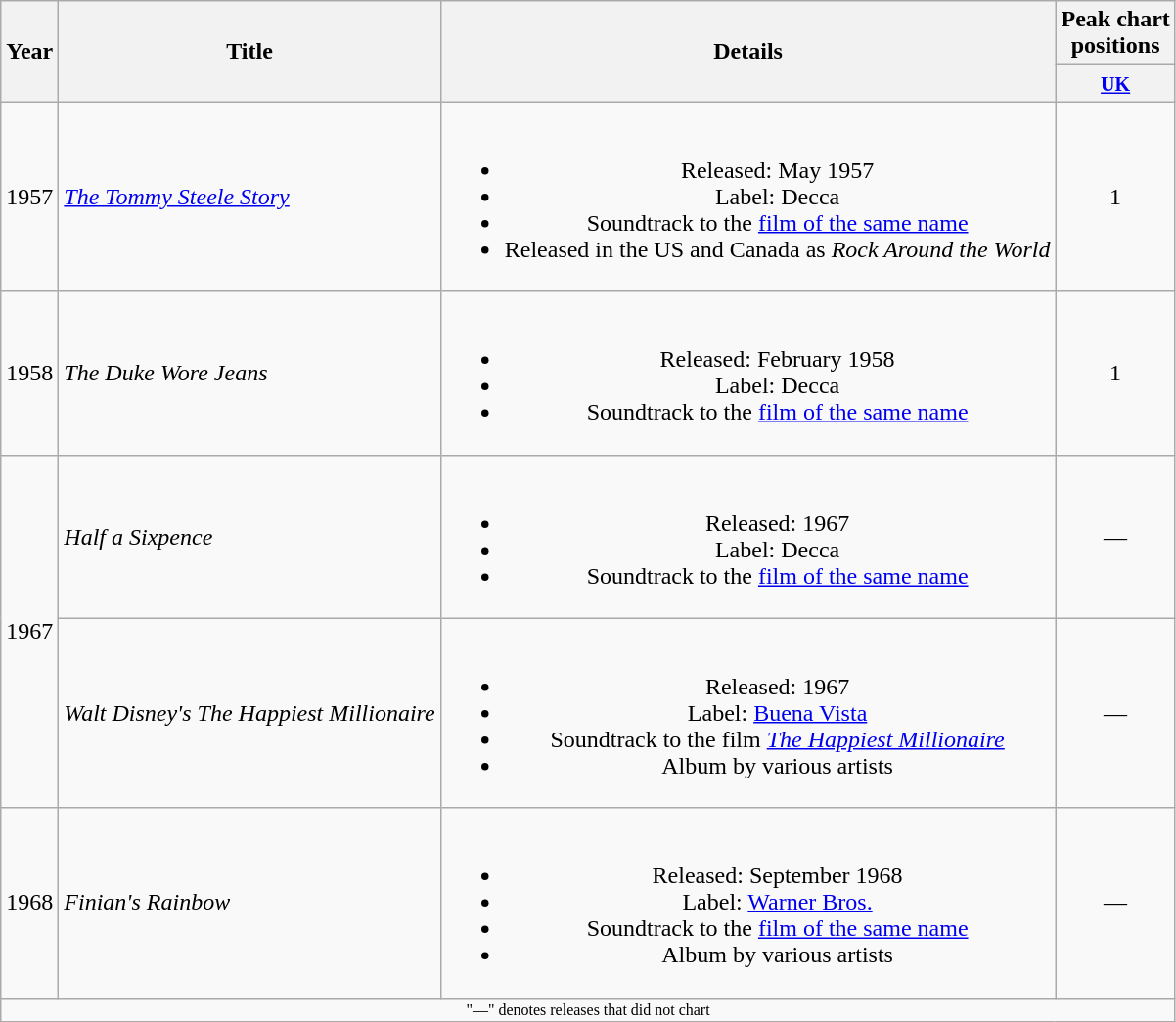<table class="wikitable" style="text-align:center">
<tr>
<th rowspan="2">Year</th>
<th rowspan="2">Title</th>
<th rowspan="2">Details</th>
<th>Peak chart<br>positions</th>
</tr>
<tr>
<th><small><a href='#'>UK</a></small><br></th>
</tr>
<tr>
<td>1957</td>
<td align="left"><em><a href='#'>The Tommy Steele Story</a></em></td>
<td><br><ul><li>Released: May 1957</li><li>Label: Decca</li><li>Soundtrack to the <a href='#'>film of the same name</a></li><li>Released in the US and Canada as <em>Rock Around the World</em></li></ul></td>
<td>1</td>
</tr>
<tr>
<td>1958</td>
<td align="left"><em>The Duke Wore Jeans</em></td>
<td><br><ul><li>Released: February 1958</li><li>Label: Decca</li><li>Soundtrack to the <a href='#'>film of the same name</a></li></ul></td>
<td>1</td>
</tr>
<tr>
<td rowspan="2">1967</td>
<td align="left"><em>Half a Sixpence</em></td>
<td><br><ul><li>Released: 1967</li><li>Label: Decca</li><li>Soundtrack to the <a href='#'>film of the same name</a></li></ul></td>
<td>—</td>
</tr>
<tr>
<td align="left"><em>Walt Disney's The Happiest Millionaire</em></td>
<td><br><ul><li>Released: 1967</li><li>Label: <a href='#'>Buena Vista</a></li><li>Soundtrack to the film <em><a href='#'>The Happiest Millionaire</a></em></li><li>Album by various artists</li></ul></td>
<td>—</td>
</tr>
<tr>
<td>1968</td>
<td align="left"><em>Finian's Rainbow</em></td>
<td><br><ul><li>Released: September 1968</li><li>Label: <a href='#'>Warner Bros.</a></li><li>Soundtrack to the <a href='#'>film of the same name</a></li><li>Album by various artists</li></ul></td>
<td>—</td>
</tr>
<tr>
<td colspan="4" style="font-size:8pt">"—" denotes releases that did not chart</td>
</tr>
</table>
